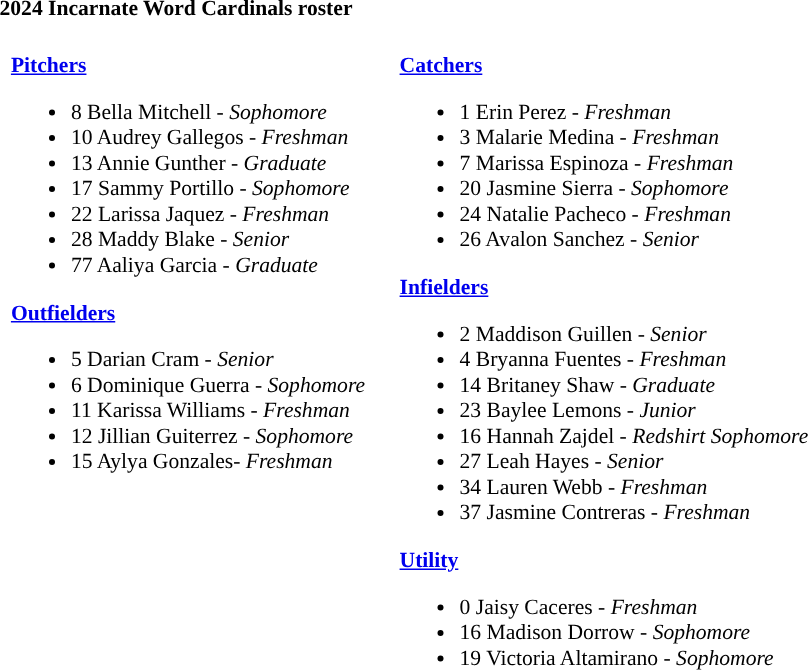<table class="toccolours" style="text-align: left; font-size:90%;">
<tr>
<th colspan="9">2024 Incarnate Word Cardinals roster</th>
</tr>
<tr>
<td width="03"> </td>
<td valign="top"><br><strong><a href='#'>Pitchers</a></strong><ul><li>8 Bella Mitchell - <em>Sophomore</em></li><li>10 Audrey Gallegos - <em>Freshman</em></li><li>13 Annie Gunther - <em>Graduate</em></li><li>17 Sammy Portillo - <em>Sophomore</em></li><li>22 Larissa Jaquez - <em>Freshman</em></li><li>28 Maddy Blake - <em>Senior</em></li><li>77 Aaliya Garcia - <em>Graduate</em></li></ul><strong><a href='#'>Outfielders</a></strong><ul><li>5 Darian Cram - <em>Senior</em></li><li>6 Dominique Guerra - <em>Sophomore</em></li><li>11 Karissa Williams - <em>Freshman</em></li><li>12 Jillian Guiterrez - <em>Sophomore</em></li><li>15 Aylya Gonzales- <em>Freshman</em></li></ul></td>
<td width="15"> </td>
<td valign="top"><br><strong><a href='#'>Catchers</a></strong><ul><li>1 Erin Perez - <em>Freshman</em></li><li>3 Malarie Medina - <em>Freshman</em></li><li>7 Marissa Espinoza - <em>Freshman</em></li><li>20 Jasmine Sierra - <em>Sophomore</em></li><li>24 Natalie Pacheco - <em>Freshman</em></li><li>26 Avalon Sanchez - <em>Senior</em></li></ul><strong><a href='#'>Infielders</a></strong><ul><li>2 Maddison Guillen - <em>Senior</em></li><li>4 Bryanna Fuentes - <em>Freshman</em></li><li>14 Britaney Shaw - <em>Graduate</em></li><li>23 Baylee Lemons - <em>Junior</em></li><li>16 Hannah Zajdel - <em>Redshirt Sophomore</em></li><li>27 Leah Hayes - <em>Senior</em></li><li>34 Lauren Webb - <em>Freshman</em></li><li>37 Jasmine Contreras - <em>Freshman</em></li></ul><strong><a href='#'>Utility</a></strong><ul><li>0 Jaisy Caceres - <em>Freshman</em></li><li>16 Madison Dorrow - <em>Sophomore</em></li><li>19 Victoria Altamirano - <em>Sophomore</em></li></ul></td>
</tr>
</table>
